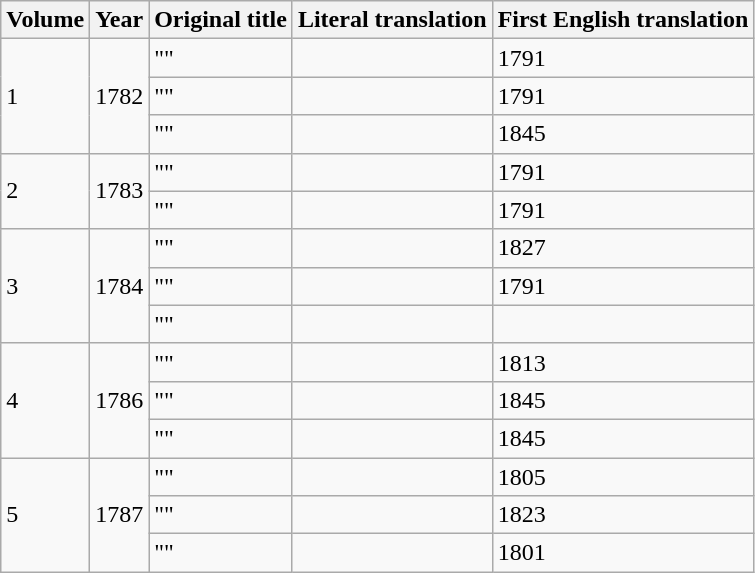<table class="wikitable">
<tr>
<th>Volume</th>
<th>Year</th>
<th>Original title</th>
<th>Literal translation</th>
<th>First English translation</th>
</tr>
<tr>
<td rowspan=3>1</td>
<td rowspan=3>1782</td>
<td>""</td>
<td></td>
<td>1791</td>
</tr>
<tr>
<td>""</td>
<td></td>
<td>1791</td>
</tr>
<tr>
<td>""</td>
<td></td>
<td>1845</td>
</tr>
<tr>
<td rowspan=2>2</td>
<td rowspan=2>1783</td>
<td>""</td>
<td></td>
<td>1791</td>
</tr>
<tr>
<td>""</td>
<td></td>
<td>1791</td>
</tr>
<tr>
<td rowspan=3>3</td>
<td rowspan=3>1784</td>
<td>""</td>
<td></td>
<td>1827</td>
</tr>
<tr>
<td>""</td>
<td></td>
<td>1791</td>
</tr>
<tr>
<td>""</td>
<td></td>
</tr>
<tr>
<td rowspan=3>4</td>
<td rowspan=3>1786</td>
<td>""</td>
<td></td>
<td>1813</td>
</tr>
<tr>
<td>""</td>
<td></td>
<td>1845</td>
</tr>
<tr>
<td>""</td>
<td></td>
<td>1845</td>
</tr>
<tr>
<td rowspan=3>5</td>
<td rowspan=3>1787</td>
<td>""</td>
<td></td>
<td>1805</td>
</tr>
<tr>
<td>""</td>
<td></td>
<td>1823</td>
</tr>
<tr>
<td>""</td>
<td></td>
<td>1801</td>
</tr>
</table>
